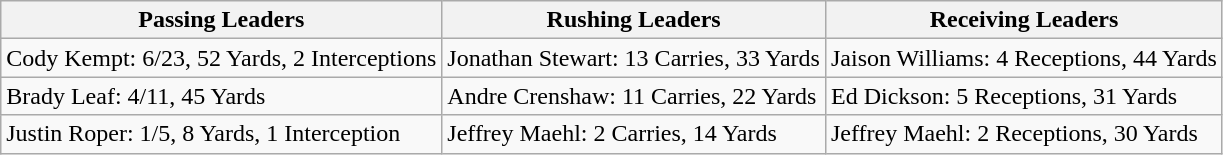<table class="wikitable">
<tr>
<th>Passing Leaders</th>
<th>Rushing Leaders</th>
<th>Receiving Leaders</th>
</tr>
<tr>
<td>Cody Kempt: 6/23, 52 Yards, 2 Interceptions</td>
<td>Jonathan Stewart: 13 Carries, 33 Yards</td>
<td>Jaison Williams: 4 Receptions, 44 Yards</td>
</tr>
<tr>
<td>Brady Leaf: 4/11, 45 Yards</td>
<td>Andre Crenshaw: 11 Carries, 22 Yards</td>
<td>Ed Dickson: 5 Receptions, 31 Yards</td>
</tr>
<tr>
<td>Justin Roper: 1/5, 8 Yards, 1 Interception</td>
<td>Jeffrey Maehl: 2 Carries, 14 Yards</td>
<td>Jeffrey Maehl: 2 Receptions, 30 Yards</td>
</tr>
</table>
